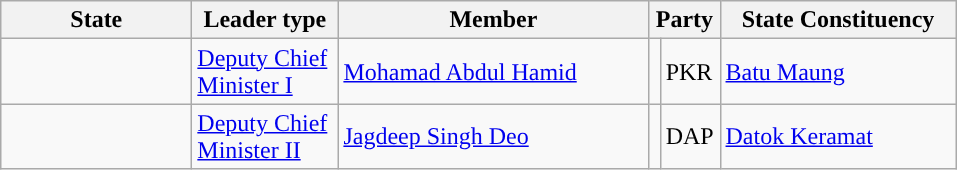<table class ="wikitable sortable">
<tr>
<th style="width:120px;">State</th>
<th style="width:90px;">Leader type</th>
<th style="width:200px;">Member</th>
<th style="width:40px;" colspan=2>Party</th>
<th style="width:150px;">State Constituency</th>
</tr>
<tr>
<td></td>
<td><a href='#'>Deputy Chief Minister I</a></td>
<td><a href='#'>Mohamad Abdul Hamid</a></td>
<td></td>
<td>PKR</td>
<td><a href='#'>Batu Maung</a></td>
</tr>
<tr>
<td></td>
<td><a href='#'>Deputy Chief Minister II</a></td>
<td><a href='#'>Jagdeep Singh Deo</a></td>
<td></td>
<td>DAP</td>
<td><a href='#'>Datok Keramat</a></td>
</tr>
</table>
